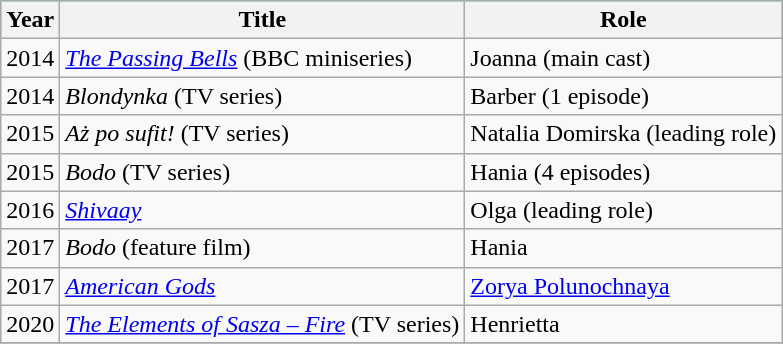<table class="wikitable sortable" class="wikitable">
<tr style="background:#0ccccc; text-align:center;">
<th>Year</th>
<th>Title</th>
<th>Role</th>
</tr>
<tr>
<td>2014</td>
<td><em><a href='#'>The Passing Bells</a></em> (BBC miniseries)</td>
<td>Joanna (main cast)</td>
</tr>
<tr>
<td>2014</td>
<td><em>Blondynka</em> (TV series)</td>
<td>Barber (1 episode)</td>
</tr>
<tr>
<td>2015</td>
<td><em>Aż po sufit!</em> (TV series)</td>
<td>Natalia Domirska (leading role)</td>
</tr>
<tr>
<td>2015</td>
<td><em>Bodo</em> (TV series)</td>
<td>Hania (4 episodes)</td>
</tr>
<tr>
<td>2016</td>
<td><em><a href='#'>Shivaay</a></em></td>
<td>Olga (leading role)</td>
</tr>
<tr>
<td>2017</td>
<td><em>Bodo</em> (feature film)</td>
<td>Hania</td>
</tr>
<tr>
<td>2017</td>
<td><em><a href='#'>American Gods</a></em></td>
<td><a href='#'>Zorya Polunochnaya</a></td>
</tr>
<tr>
<td>2020</td>
<td><em><a href='#'>The Elements of Sasza – Fire</a></em> (TV series)</td>
<td>Henrietta</td>
</tr>
<tr>
</tr>
</table>
